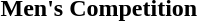<table>
<tr>
<td><strong>Men's Competition</strong></td>
<td></td>
<td></td>
<td></td>
</tr>
<tr>
</tr>
</table>
